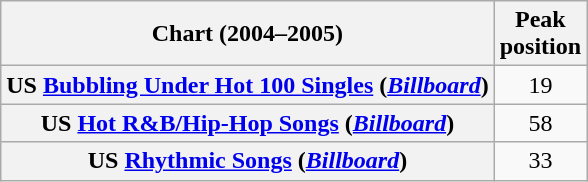<table class="wikitable sortable plainrowheaders">
<tr>
<th scope="col">Chart (2004–2005)</th>
<th scope="col">Peak<br>position</th>
</tr>
<tr>
<th scope="row">US <a href='#'>Bubbling Under Hot 100 Singles</a> (<em><a href='#'>Billboard</a></em>)</th>
<td style="text-align:center;">19</td>
</tr>
<tr>
<th scope="row">US <a href='#'>Hot R&B/Hip-Hop Songs</a> (<em><a href='#'>Billboard</a></em>)</th>
<td style="text-align:center;">58</td>
</tr>
<tr>
<th scope="row">US <a href='#'>Rhythmic Songs</a> (<em><a href='#'>Billboard</a></em>)</th>
<td style="text-align:center;">33</td>
</tr>
</table>
